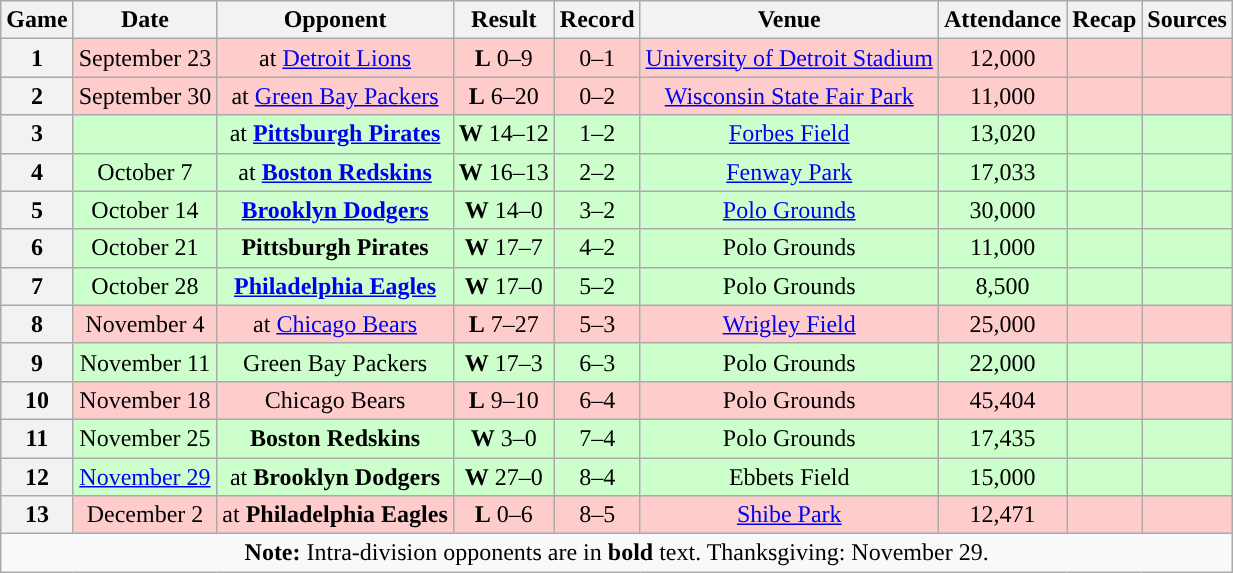<table class="wikitable" style="text-align:center">
<tr>
<th>Game</th>
<th>Date</th>
<th>Opponent</th>
<th>Result</th>
<th>Record</th>
<th>Venue</th>
<th>Attendance</th>
<th>Recap</th>
<th>Sources</th>
</tr>
<tr style="background:#fcc">
<th>1</th>
<td>September 23</td>
<td>at <a href='#'>Detroit Lions</a></td>
<td><strong>L</strong> 0–9</td>
<td>0–1</td>
<td><a href='#'>University of Detroit Stadium</a></td>
<td>12,000</td>
<td></td>
<td></td>
</tr>
<tr style="background:#fcc">
<th>2</th>
<td>September 30</td>
<td>at <a href='#'>Green Bay Packers</a></td>
<td><strong>L</strong> 6–20</td>
<td>0–2</td>
<td><a href='#'>Wisconsin State Fair Park</a></td>
<td>11,000</td>
<td></td>
<td></td>
</tr>
<tr style="background:#cfc">
<th>3</th>
<td></td>
<td>at <strong><a href='#'>Pittsburgh Pirates</a></strong></td>
<td><strong>W</strong> 14–12</td>
<td>1–2</td>
<td><a href='#'>Forbes Field</a></td>
<td>13,020</td>
<td></td>
<td></td>
</tr>
<tr style="background:#cfc">
<th>4</th>
<td>October 7</td>
<td>at <strong><a href='#'>Boston Redskins</a></strong></td>
<td><strong>W</strong> 16–13</td>
<td>2–2</td>
<td><a href='#'>Fenway Park</a></td>
<td>17,033</td>
<td></td>
<td></td>
</tr>
<tr style="background:#cfc">
<th>5</th>
<td>October 14</td>
<td><strong><a href='#'>Brooklyn Dodgers</a></strong></td>
<td><strong>W</strong> 14–0</td>
<td>3–2</td>
<td><a href='#'>Polo Grounds</a></td>
<td>30,000</td>
<td></td>
<td></td>
</tr>
<tr style="background:#cfc">
<th>6</th>
<td>October 21</td>
<td><strong>Pittsburgh Pirates</strong></td>
<td><strong>W</strong> 17–7</td>
<td>4–2</td>
<td>Polo Grounds</td>
<td>11,000</td>
<td></td>
<td></td>
</tr>
<tr style="background:#cfc">
<th>7</th>
<td>October 28</td>
<td><strong><a href='#'>Philadelphia Eagles</a></strong></td>
<td><strong>W</strong> 17–0</td>
<td>5–2</td>
<td>Polo Grounds</td>
<td>8,500</td>
<td></td>
<td></td>
</tr>
<tr style="background:#fcc">
<th>8</th>
<td>November 4</td>
<td>at <a href='#'>Chicago Bears</a></td>
<td><strong>L</strong> 7–27</td>
<td>5–3</td>
<td><a href='#'>Wrigley Field</a></td>
<td>25,000</td>
<td></td>
<td></td>
</tr>
<tr style="background:#cfc">
<th>9</th>
<td>November 11</td>
<td>Green Bay Packers</td>
<td><strong>W</strong> 17–3</td>
<td>6–3</td>
<td>Polo Grounds</td>
<td>22,000</td>
<td></td>
<td></td>
</tr>
<tr style="background:#fcc">
<th>10</th>
<td>November 18</td>
<td>Chicago Bears</td>
<td><strong>L</strong> 9–10</td>
<td>6–4</td>
<td>Polo Grounds</td>
<td>45,404</td>
<td></td>
<td></td>
</tr>
<tr style="background:#cfc">
<th>11</th>
<td>November 25</td>
<td><strong>Boston Redskins</strong></td>
<td><strong>W</strong> 3–0</td>
<td>7–4</td>
<td>Polo Grounds</td>
<td>17,435</td>
<td></td>
<td></td>
</tr>
<tr style="background:#cfc">
<th>12</th>
<td><a href='#'>November 29</a></td>
<td>at <strong>Brooklyn Dodgers</strong></td>
<td><strong>W</strong> 27–0</td>
<td>8–4</td>
<td>Ebbets Field</td>
<td>15,000</td>
<td></td>
<td></td>
</tr>
<tr style="background:#fcc">
<th>13</th>
<td>December 2</td>
<td>at <strong>Philadelphia Eagles</strong></td>
<td><strong>L</strong> 0–6</td>
<td>8–5</td>
<td><a href='#'>Shibe Park</a></td>
<td>12,471</td>
<td></td>
<td></td>
</tr>
<tr>
<td colspan="10"><strong>Note:</strong> Intra-division opponents are in <strong>bold</strong> text. Thanksgiving: November 29.</td>
</tr>
</table>
